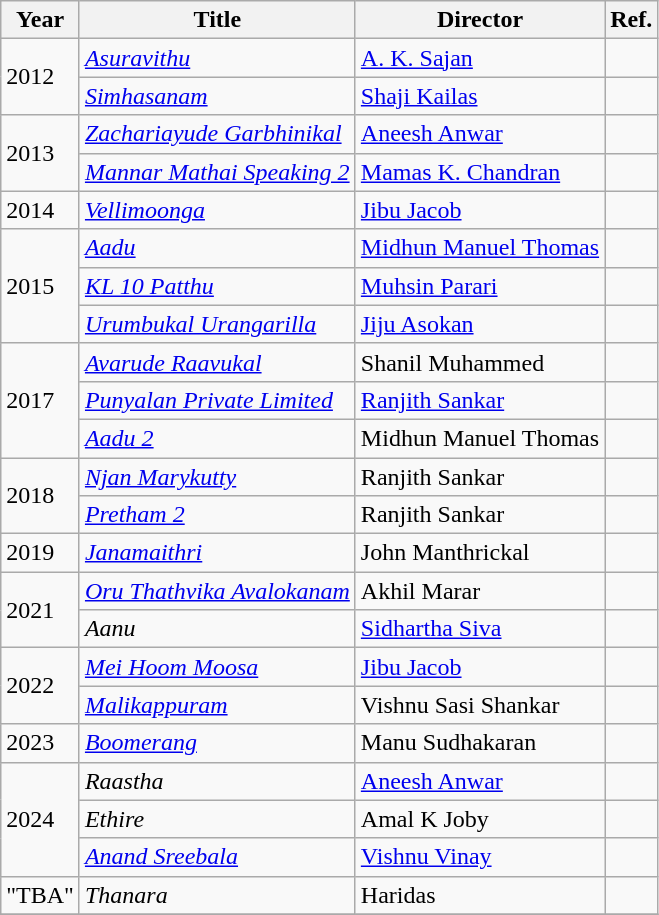<table class="wikitable plainrowheaders sortable">
<tr>
<th>Year</th>
<th>Title</th>
<th>Director</th>
<th class=unsortable>Ref.</th>
</tr>
<tr>
<td rowspan=2>2012</td>
<td><em><a href='#'>Asuravithu</a></em></td>
<td><a href='#'>A. K. Sajan</a></td>
<td></td>
</tr>
<tr>
<td><em><a href='#'>Simhasanam</a></em></td>
<td><a href='#'>Shaji Kailas</a></td>
<td></td>
</tr>
<tr>
<td rowspan=2>2013</td>
<td><em><a href='#'>Zachariayude Garbhinikal</a></em></td>
<td><a href='#'>Aneesh Anwar</a></td>
<td></td>
</tr>
<tr>
<td><em><a href='#'>Mannar Mathai Speaking 2</a></em></td>
<td><a href='#'>Mamas K. Chandran</a></td>
<td></td>
</tr>
<tr>
<td>2014</td>
<td><em><a href='#'>Vellimoonga</a></em></td>
<td><a href='#'>Jibu Jacob</a></td>
<td></td>
</tr>
<tr>
<td rowspan=3>2015</td>
<td><em><a href='#'>Aadu</a></em></td>
<td><a href='#'>Midhun Manuel Thomas</a></td>
<td></td>
</tr>
<tr>
<td><em><a href='#'>KL 10 Patthu</a></em></td>
<td><a href='#'>Muhsin Parari</a></td>
<td></td>
</tr>
<tr>
<td><em><a href='#'>Urumbukal Urangarilla</a></em></td>
<td><a href='#'>Jiju Asokan</a></td>
<td></td>
</tr>
<tr>
<td rowspan=3>2017</td>
<td><em><a href='#'>Avarude Raavukal</a></em></td>
<td>Shanil Muhammed</td>
<td></td>
</tr>
<tr>
<td><em><a href='#'>Punyalan Private Limited</a></em></td>
<td><a href='#'>Ranjith Sankar</a></td>
<td></td>
</tr>
<tr>
<td><em><a href='#'>Aadu 2</a></em></td>
<td>Midhun Manuel Thomas</td>
<td></td>
</tr>
<tr>
<td rowspan=2>2018</td>
<td><em><a href='#'>Njan Marykutty</a></em></td>
<td>Ranjith Sankar</td>
<td></td>
</tr>
<tr>
<td><em><a href='#'>Pretham 2</a></em></td>
<td>Ranjith Sankar</td>
<td></td>
</tr>
<tr>
<td>2019</td>
<td><em><a href='#'>Janamaithri</a></em></td>
<td>John Manthrickal</td>
<td></td>
</tr>
<tr>
<td rowspan=2>2021</td>
<td><em><a href='#'>Oru Thathvika Avalokanam</a></em></td>
<td>Akhil Marar</td>
<td></td>
</tr>
<tr>
<td><em>Aanu</em></td>
<td><a href='#'>Sidhartha Siva</a></td>
<td></td>
</tr>
<tr>
<td rowspan=2>2022</td>
<td><em><a href='#'>Mei Hoom Moosa</a></em></td>
<td><a href='#'>Jibu Jacob</a></td>
<td></td>
</tr>
<tr>
<td><em><a href='#'>Malikappuram</a></em></td>
<td>Vishnu Sasi Shankar</td>
<td></td>
</tr>
<tr>
<td>2023</td>
<td><em><a href='#'>Boomerang</a></em></td>
<td>Manu Sudhakaran</td>
<td></td>
</tr>
<tr>
<td rowspan=3>2024</td>
<td><em>Raastha</em></td>
<td><a href='#'>Aneesh Anwar</a></td>
<td></td>
</tr>
<tr>
<td><em>Ethire</em></td>
<td>Amal K Joby</td>
<td></td>
</tr>
<tr>
<td><em><a href='#'>Anand Sreebala</a></em></td>
<td><a href='#'>Vishnu Vinay</a></td>
<td></td>
</tr>
<tr>
<td>"TBA"</td>
<td><em>Thanara</em></td>
<td>Haridas</td>
<td></td>
</tr>
<tr>
</tr>
</table>
